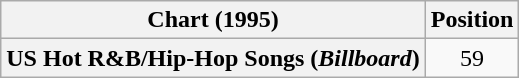<table class="wikitable plainrowheaders" style="text-align:center">
<tr>
<th scope="col">Chart (1995)</th>
<th scope="col">Position</th>
</tr>
<tr>
<th scope="row">US Hot R&B/Hip-Hop Songs (<em>Billboard</em>)</th>
<td>59</td>
</tr>
</table>
